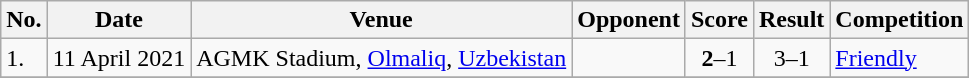<table class="wikitable">
<tr>
<th>No.</th>
<th>Date</th>
<th>Venue</th>
<th>Opponent</th>
<th>Score</th>
<th>Result</th>
<th>Competition</th>
</tr>
<tr>
<td>1.</td>
<td>11 April 2021</td>
<td>AGMK Stadium, <a href='#'>Olmaliq</a>, <a href='#'>Uzbekistan</a></td>
<td></td>
<td align=center><strong>2</strong>–1</td>
<td align=center>3–1</td>
<td><a href='#'>Friendly</a></td>
</tr>
<tr>
</tr>
</table>
